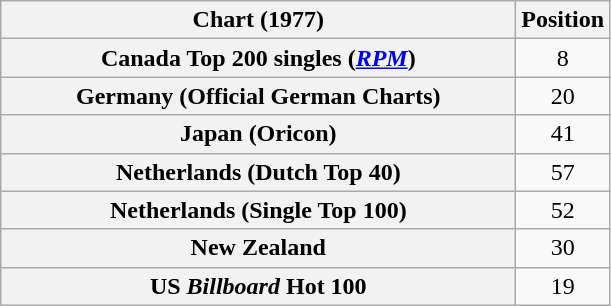<table class="wikitable sortable plainrowheaders" style="text-align:center;">
<tr>
<th scope="col" style="width:21em;">Chart (1977)</th>
<th scope="col">Position</th>
</tr>
<tr>
<th scope="row">Canada Top 200 singles (<em><a href='#'>RPM</a></em>)</th>
<td align="center">8</td>
</tr>
<tr>
<th scope="row">Germany (Official German Charts)</th>
<td align="center">20</td>
</tr>
<tr>
<th scope="row">Japan (Oricon)</th>
<td align="center">41</td>
</tr>
<tr>
<th scope="row">Netherlands (Dutch Top 40)</th>
<td align="center">57</td>
</tr>
<tr>
<th scope="row">Netherlands (Single Top 100)</th>
<td align="center">52</td>
</tr>
<tr>
<th scope="row">New Zealand</th>
<td>30</td>
</tr>
<tr>
<th scope="row">US <em>Billboard</em> Hot 100</th>
<td>19</td>
</tr>
</table>
